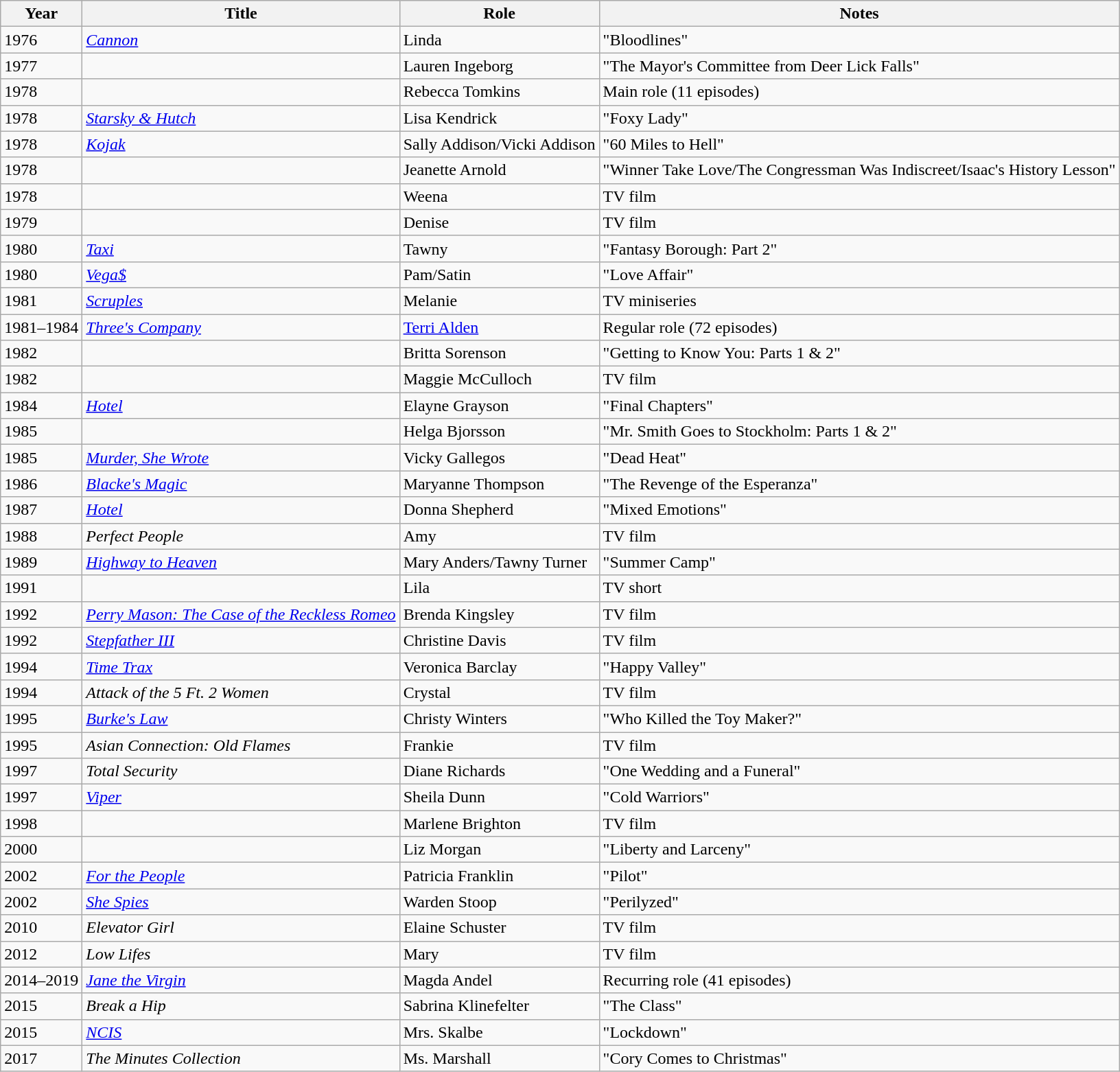<table class="wikitable sortable">
<tr>
<th>Year</th>
<th>Title</th>
<th>Role</th>
<th class="unsortable">Notes</th>
</tr>
<tr>
<td>1976</td>
<td><em><a href='#'>Cannon</a></em></td>
<td>Linda</td>
<td>"Bloodlines"</td>
</tr>
<tr>
<td>1977</td>
<td><em></em></td>
<td>Lauren Ingeborg</td>
<td>"The Mayor's Committee from Deer Lick Falls"</td>
</tr>
<tr>
<td>1978</td>
<td><em></em></td>
<td>Rebecca Tomkins</td>
<td>Main role (11 episodes)</td>
</tr>
<tr>
<td>1978</td>
<td><em><a href='#'>Starsky & Hutch</a></em></td>
<td>Lisa Kendrick</td>
<td>"Foxy Lady"</td>
</tr>
<tr>
<td>1978</td>
<td><em><a href='#'>Kojak</a></em></td>
<td>Sally Addison/Vicki Addison</td>
<td>"60 Miles to Hell"</td>
</tr>
<tr>
<td>1978</td>
<td><em></em></td>
<td>Jeanette Arnold</td>
<td>"Winner Take Love/The Congressman Was Indiscreet/Isaac's History Lesson"</td>
</tr>
<tr>
<td>1978</td>
<td><em></em></td>
<td>Weena</td>
<td>TV film</td>
</tr>
<tr>
<td>1979</td>
<td><em></em></td>
<td>Denise</td>
<td>TV film</td>
</tr>
<tr>
<td>1980</td>
<td><em><a href='#'>Taxi</a></em></td>
<td>Tawny</td>
<td>"Fantasy Borough: Part 2"</td>
</tr>
<tr>
<td>1980</td>
<td><em><a href='#'>Vega$</a></em></td>
<td>Pam/Satin</td>
<td>"Love Affair"</td>
</tr>
<tr>
<td>1981</td>
<td><em><a href='#'>Scruples</a></em></td>
<td>Melanie</td>
<td>TV miniseries</td>
</tr>
<tr>
<td>1981–1984</td>
<td><em><a href='#'>Three's Company</a></em></td>
<td><a href='#'>Terri Alden</a></td>
<td>Regular role (72 episodes)</td>
</tr>
<tr>
<td>1982</td>
<td><em></em></td>
<td>Britta Sorenson</td>
<td>"Getting to Know You: Parts 1 & 2"</td>
</tr>
<tr>
<td>1982</td>
<td><em></em></td>
<td>Maggie McCulloch</td>
<td>TV film</td>
</tr>
<tr>
<td>1984</td>
<td><em><a href='#'>Hotel</a></em></td>
<td>Elayne Grayson</td>
<td>"Final Chapters"</td>
</tr>
<tr>
<td>1985</td>
<td><em></em></td>
<td>Helga Bjorsson</td>
<td>"Mr. Smith Goes to Stockholm: Parts 1 & 2"</td>
</tr>
<tr>
<td>1985</td>
<td><em><a href='#'>Murder, She Wrote</a></em></td>
<td>Vicky Gallegos</td>
<td>"Dead Heat"</td>
</tr>
<tr>
<td>1986</td>
<td><em><a href='#'>Blacke's Magic</a></em></td>
<td>Maryanne Thompson</td>
<td>"The Revenge of the Esperanza"</td>
</tr>
<tr>
<td>1987</td>
<td><em><a href='#'>Hotel</a></em></td>
<td>Donna Shepherd</td>
<td>"Mixed Emotions"</td>
</tr>
<tr>
<td>1988</td>
<td><em>Perfect People</em></td>
<td>Amy</td>
<td>TV film</td>
</tr>
<tr>
<td>1989</td>
<td><em><a href='#'>Highway to Heaven</a></em></td>
<td>Mary Anders/Tawny Turner</td>
<td>"Summer Camp"</td>
</tr>
<tr>
<td>1991</td>
<td><em></em></td>
<td>Lila</td>
<td>TV short</td>
</tr>
<tr>
<td>1992</td>
<td><em><a href='#'>Perry Mason: The Case of the Reckless Romeo</a></em></td>
<td>Brenda Kingsley</td>
<td>TV film</td>
</tr>
<tr>
<td>1992</td>
<td><em><a href='#'>Stepfather III</a></em></td>
<td>Christine Davis</td>
<td>TV film</td>
</tr>
<tr>
<td>1994</td>
<td><em><a href='#'>Time Trax</a></em></td>
<td>Veronica Barclay</td>
<td>"Happy Valley"</td>
</tr>
<tr>
<td>1994</td>
<td><em>Attack of the 5 Ft. 2 Women</em></td>
<td>Crystal</td>
<td>TV film</td>
</tr>
<tr>
<td>1995</td>
<td><em><a href='#'>Burke's Law</a></em></td>
<td>Christy Winters</td>
<td>"Who Killed the Toy Maker?"</td>
</tr>
<tr>
<td>1995</td>
<td><em>Asian Connection: Old Flames</em></td>
<td>Frankie</td>
<td>TV film</td>
</tr>
<tr>
<td>1997</td>
<td><em>Total Security</em></td>
<td>Diane Richards</td>
<td>"One Wedding and a Funeral"</td>
</tr>
<tr>
<td>1997</td>
<td><em><a href='#'>Viper</a></em></td>
<td>Sheila Dunn</td>
<td>"Cold Warriors"</td>
</tr>
<tr>
<td>1998</td>
<td><em></em></td>
<td>Marlene Brighton</td>
<td>TV film</td>
</tr>
<tr>
<td>2000</td>
<td><em></em></td>
<td>Liz Morgan</td>
<td>"Liberty and Larceny"</td>
</tr>
<tr>
<td>2002</td>
<td><em><a href='#'>For the People</a></em></td>
<td>Patricia Franklin</td>
<td>"Pilot"</td>
</tr>
<tr>
<td>2002</td>
<td><em><a href='#'>She Spies</a></em></td>
<td>Warden Stoop</td>
<td>"Perilyzed"</td>
</tr>
<tr>
<td>2010</td>
<td><em>Elevator Girl</em></td>
<td>Elaine Schuster</td>
<td>TV film</td>
</tr>
<tr>
<td>2012</td>
<td><em>Low Lifes</em></td>
<td>Mary</td>
<td>TV film</td>
</tr>
<tr>
<td>2014–2019</td>
<td><em><a href='#'>Jane the Virgin</a></em></td>
<td>Magda Andel</td>
<td>Recurring role (41 episodes)</td>
</tr>
<tr>
<td>2015</td>
<td><em>Break a Hip</em></td>
<td>Sabrina Klinefelter</td>
<td>"The Class"</td>
</tr>
<tr>
<td>2015</td>
<td><em><a href='#'>NCIS</a></em></td>
<td>Mrs. Skalbe</td>
<td>"Lockdown"</td>
</tr>
<tr>
<td>2017</td>
<td><em>The Minutes Collection</em></td>
<td>Ms. Marshall</td>
<td>"Cory Comes to Christmas"</td>
</tr>
</table>
